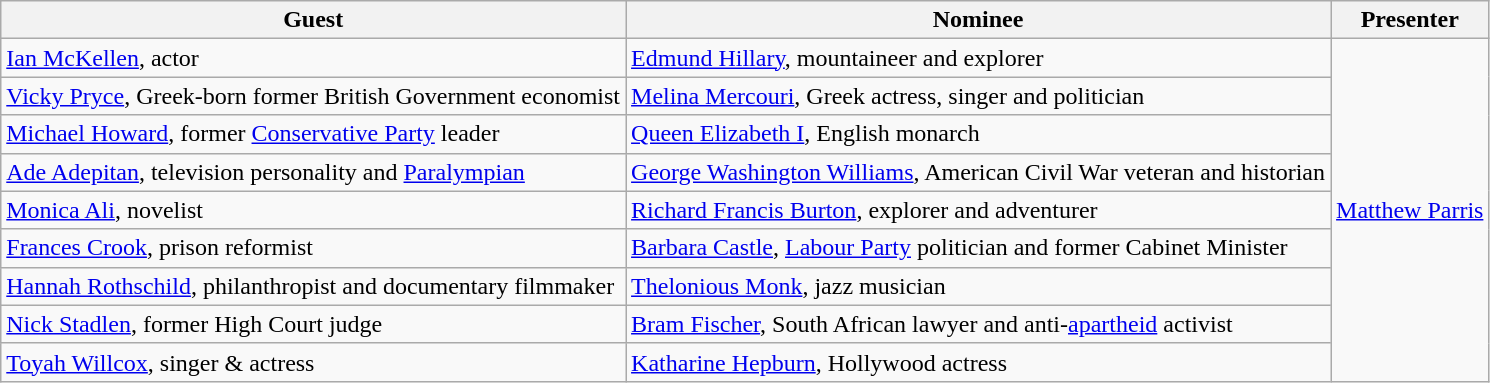<table class="wikitable">
<tr>
<th>Guest</th>
<th>Nominee</th>
<th>Presenter</th>
</tr>
<tr>
<td><a href='#'>Ian McKellen</a>, actor</td>
<td><a href='#'>Edmund Hillary</a>, mountaineer and explorer</td>
<td rowspan="9"><a href='#'>Matthew Parris</a></td>
</tr>
<tr>
<td><a href='#'>Vicky Pryce</a>, Greek-born former British Government economist</td>
<td><a href='#'>Melina Mercouri</a>, Greek actress, singer and politician</td>
</tr>
<tr>
<td><a href='#'>Michael Howard</a>, former <a href='#'>Conservative Party</a> leader</td>
<td><a href='#'>Queen Elizabeth I</a>, English monarch</td>
</tr>
<tr>
<td><a href='#'>Ade Adepitan</a>, television personality and <a href='#'>Paralympian</a></td>
<td><a href='#'>George Washington Williams</a>, American Civil War veteran and historian</td>
</tr>
<tr>
<td><a href='#'>Monica Ali</a>, novelist</td>
<td><a href='#'>Richard Francis Burton</a>, explorer and adventurer</td>
</tr>
<tr>
<td><a href='#'>Frances Crook</a>, prison reformist</td>
<td><a href='#'>Barbara Castle</a>, <a href='#'>Labour Party</a> politician and former Cabinet Minister</td>
</tr>
<tr>
<td><a href='#'>Hannah Rothschild</a>, philanthropist and documentary filmmaker</td>
<td><a href='#'>Thelonious Monk</a>, jazz musician</td>
</tr>
<tr>
<td><a href='#'>Nick Stadlen</a>, former High Court judge</td>
<td><a href='#'>Bram Fischer</a>, South African lawyer and anti-<a href='#'>apartheid</a> activist</td>
</tr>
<tr>
<td><a href='#'>Toyah Willcox</a>, singer & actress</td>
<td><a href='#'>Katharine Hepburn</a>, Hollywood actress</td>
</tr>
</table>
